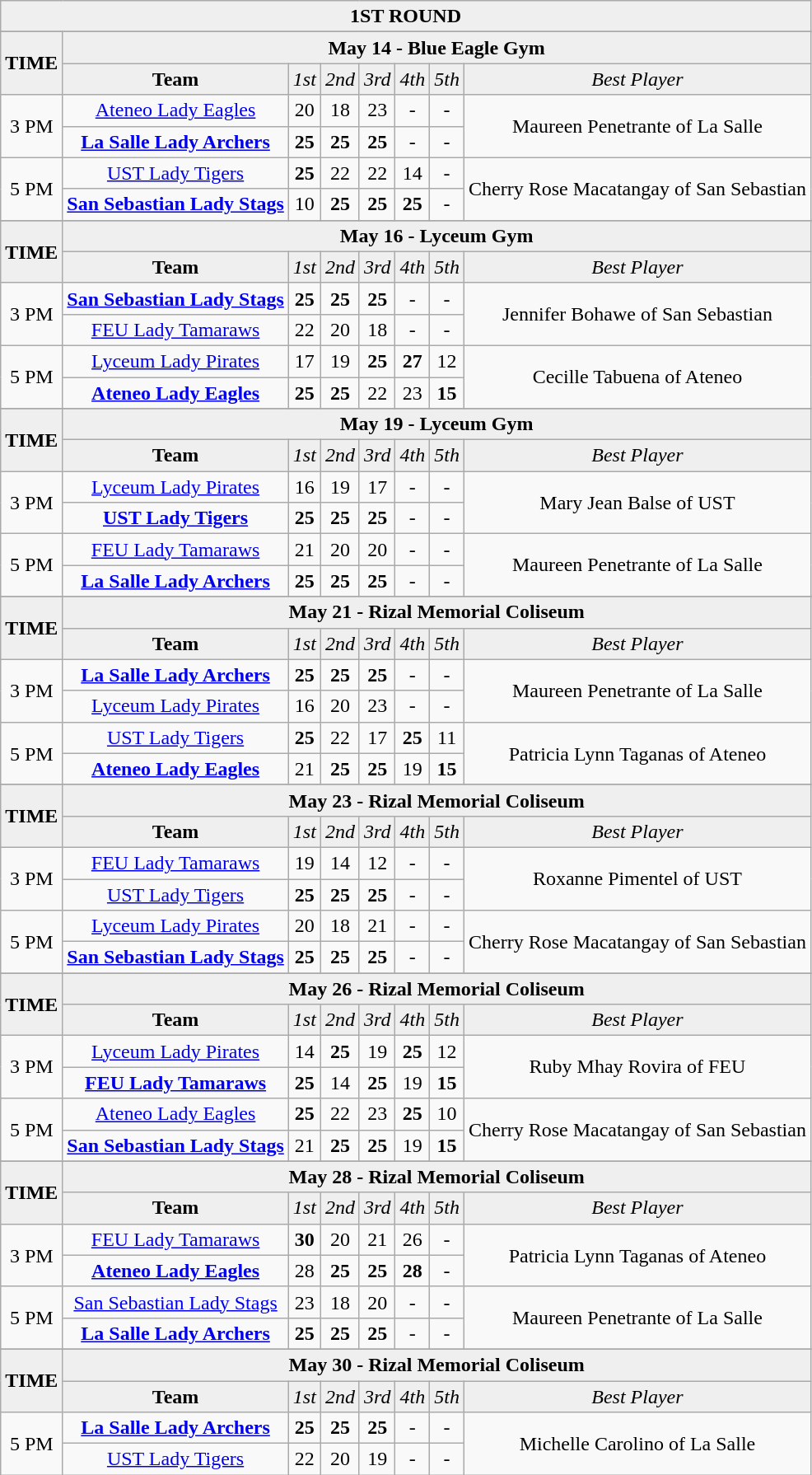<table class="wikitable" style="text-align: center">
<tr bgcolor="#efefef">
<td colspan=8><strong>1ST ROUND</strong></td>
</tr>
<tr bgcolor="#efefef">
</tr>
<tr>
</tr>
<tr bgcolor="#efefef">
<td rowspan=2><strong>TIME</strong></td>
<td colspan=7><strong>May 14 - Blue Eagle Gym</strong></td>
</tr>
<tr bgcolor="#efefef">
<td><strong>Team</strong></td>
<td><em>1st</em></td>
<td><em>2nd</em></td>
<td><em>3rd</em></td>
<td><em>4th</em></td>
<td><em>5th</em></td>
<td><em>Best Player</em></td>
</tr>
<tr>
<td rowspan=2>3 PM</td>
<td><a href='#'>Ateneo Lady Eagles</a></td>
<td>20</td>
<td>18</td>
<td>23</td>
<td>-</td>
<td>-</td>
<td rowspan=2>Maureen Penetrante of La Salle</td>
</tr>
<tr>
<td><strong><a href='#'>La Salle Lady Archers</a></strong></td>
<td><strong>25</strong></td>
<td><strong>25</strong></td>
<td><strong>25</strong></td>
<td>-</td>
<td>-</td>
</tr>
<tr>
<td rowspan=2>5 PM</td>
<td><a href='#'>UST Lady Tigers</a></td>
<td><strong>25</strong></td>
<td>22</td>
<td>22</td>
<td>14</td>
<td>-</td>
<td rowspan=2>Cherry Rose Macatangay of San Sebastian</td>
</tr>
<tr>
<td><strong><a href='#'>San Sebastian Lady Stags</a></strong></td>
<td>10</td>
<td><strong>25</strong></td>
<td><strong>25</strong></td>
<td><strong>25</strong></td>
<td>-</td>
</tr>
<tr>
</tr>
<tr bgcolor="#efefef">
<td rowspan=2><strong>TIME</strong></td>
<td colspan=7><strong>May 16 - Lyceum Gym</strong></td>
</tr>
<tr bgcolor="#efefef">
<td><strong>Team</strong></td>
<td><em>1st</em></td>
<td><em>2nd</em></td>
<td><em>3rd</em></td>
<td><em>4th</em></td>
<td><em>5th</em></td>
<td><em>Best Player</em></td>
</tr>
<tr>
<td rowspan=2>3 PM</td>
<td><strong><a href='#'>San Sebastian Lady Stags</a></strong></td>
<td><strong>25</strong></td>
<td><strong>25</strong></td>
<td><strong>25</strong></td>
<td>-</td>
<td>-</td>
<td rowspan=2>Jennifer Bohawe of San Sebastian</td>
</tr>
<tr>
<td><a href='#'>FEU Lady Tamaraws</a></td>
<td>22</td>
<td>20</td>
<td>18</td>
<td>-</td>
<td>-</td>
</tr>
<tr>
<td rowspan=2>5 PM</td>
<td><a href='#'>Lyceum Lady Pirates</a></td>
<td>17</td>
<td>19</td>
<td><strong>25</strong></td>
<td><strong>27</strong></td>
<td>12</td>
<td rowspan=2>Cecille Tabuena of Ateneo</td>
</tr>
<tr>
<td><strong><a href='#'>Ateneo Lady Eagles</a></strong></td>
<td><strong>25</strong></td>
<td><strong>25</strong></td>
<td>22</td>
<td>23</td>
<td><strong>15</strong></td>
</tr>
<tr>
</tr>
<tr bgcolor="#efefef">
<td rowspan=2><strong>TIME</strong></td>
<td colspan=7><strong>May 19 - Lyceum Gym</strong></td>
</tr>
<tr bgcolor="#efefef">
<td><strong>Team</strong></td>
<td><em>1st</em></td>
<td><em>2nd</em></td>
<td><em>3rd</em></td>
<td><em>4th</em></td>
<td><em>5th</em></td>
<td><em>Best Player</em></td>
</tr>
<tr>
<td rowspan=2>3 PM</td>
<td><a href='#'>Lyceum Lady Pirates</a></td>
<td>16</td>
<td>19</td>
<td>17</td>
<td>-</td>
<td>-</td>
<td rowspan=2>Mary Jean Balse of UST</td>
</tr>
<tr>
<td><strong><a href='#'>UST Lady Tigers</a></strong></td>
<td><strong>25</strong></td>
<td><strong>25</strong></td>
<td><strong>25</strong></td>
<td>-</td>
<td>-</td>
</tr>
<tr>
<td rowspan=2>5 PM</td>
<td><a href='#'>FEU Lady Tamaraws</a></td>
<td>21</td>
<td>20</td>
<td>20</td>
<td>-</td>
<td>-</td>
<td rowspan=2>Maureen Penetrante of La Salle</td>
</tr>
<tr>
<td><strong><a href='#'>La Salle Lady Archers</a></strong></td>
<td><strong>25</strong></td>
<td><strong>25</strong></td>
<td><strong>25</strong></td>
<td>-</td>
<td>-</td>
</tr>
<tr>
</tr>
<tr bgcolor="#efefef">
<td rowspan=2><strong>TIME</strong></td>
<td colspan=7><strong>May 21 - Rizal Memorial Coliseum</strong></td>
</tr>
<tr bgcolor="#efefef">
<td><strong>Team</strong></td>
<td><em>1st</em></td>
<td><em>2nd</em></td>
<td><em>3rd</em></td>
<td><em>4th</em></td>
<td><em>5th</em></td>
<td><em>Best Player</em></td>
</tr>
<tr>
<td rowspan=2>3 PM</td>
<td><strong><a href='#'>La Salle Lady Archers</a></strong></td>
<td><strong>25</strong></td>
<td><strong>25</strong></td>
<td><strong>25</strong></td>
<td>-</td>
<td>-</td>
<td rowspan=2>Maureen Penetrante of La Salle</td>
</tr>
<tr>
<td><a href='#'>Lyceum Lady Pirates</a></td>
<td>16</td>
<td>20</td>
<td>23</td>
<td>-</td>
<td>-</td>
</tr>
<tr>
<td rowspan=2>5 PM</td>
<td><a href='#'>UST Lady Tigers</a></td>
<td><strong>25</strong></td>
<td>22</td>
<td>17</td>
<td><strong>25</strong></td>
<td>11</td>
<td rowspan=2>Patricia Lynn Taganas of Ateneo</td>
</tr>
<tr>
<td><strong><a href='#'>Ateneo Lady Eagles</a></strong></td>
<td>21</td>
<td><strong>25</strong></td>
<td><strong>25</strong></td>
<td>19</td>
<td><strong>15</strong></td>
</tr>
<tr>
</tr>
<tr bgcolor="#efefef">
<td rowspan=2><strong>TIME</strong></td>
<td colspan=7><strong>May 23 - Rizal Memorial Coliseum</strong></td>
</tr>
<tr bgcolor="#efefef">
<td><strong>Team</strong></td>
<td><em>1st</em></td>
<td><em>2nd</em></td>
<td><em>3rd</em></td>
<td><em>4th</em></td>
<td><em>5th</em></td>
<td><em>Best Player</em></td>
</tr>
<tr>
<td rowspan=2>3 PM</td>
<td><a href='#'>FEU Lady Tamaraws</a></td>
<td>19</td>
<td>14</td>
<td>12</td>
<td>-</td>
<td>-</td>
<td rowspan=2>Roxanne Pimentel of UST</td>
</tr>
<tr>
<td><a href='#'>UST Lady Tigers</a></td>
<td><strong>25</strong></td>
<td><strong>25</strong></td>
<td><strong>25</strong></td>
<td>-</td>
<td>-</td>
</tr>
<tr>
<td rowspan=2>5 PM</td>
<td><a href='#'>Lyceum Lady Pirates</a></td>
<td>20</td>
<td>18</td>
<td>21</td>
<td>-</td>
<td>-</td>
<td rowspan=2>Cherry Rose Macatangay of San Sebastian</td>
</tr>
<tr>
<td><strong><a href='#'>San Sebastian Lady Stags</a></strong></td>
<td><strong>25</strong></td>
<td><strong>25</strong></td>
<td><strong>25</strong></td>
<td>-</td>
<td>-</td>
</tr>
<tr>
</tr>
<tr bgcolor="#efefef">
<td rowspan=2><strong>TIME</strong></td>
<td colspan=7><strong>May 26 - Rizal Memorial Coliseum</strong></td>
</tr>
<tr bgcolor="#efefef">
<td><strong>Team</strong></td>
<td><em>1st</em></td>
<td><em>2nd</em></td>
<td><em>3rd</em></td>
<td><em>4th</em></td>
<td><em>5th</em></td>
<td><em>Best Player</em></td>
</tr>
<tr>
<td rowspan=2>3 PM</td>
<td><a href='#'>Lyceum Lady Pirates</a></td>
<td>14</td>
<td><strong>25</strong></td>
<td>19</td>
<td><strong>25</strong></td>
<td>12</td>
<td rowspan=2>Ruby Mhay Rovira of FEU</td>
</tr>
<tr>
<td><strong><a href='#'>FEU Lady Tamaraws</a></strong></td>
<td><strong>25</strong></td>
<td>14</td>
<td><strong>25</strong></td>
<td>19</td>
<td><strong>15</strong></td>
</tr>
<tr>
<td rowspan=2>5 PM</td>
<td><a href='#'>Ateneo Lady Eagles</a></td>
<td><strong>25</strong></td>
<td>22</td>
<td>23</td>
<td><strong>25</strong></td>
<td>10</td>
<td rowspan=2>Cherry Rose Macatangay of San Sebastian</td>
</tr>
<tr>
<td><strong><a href='#'>San Sebastian Lady Stags</a></strong></td>
<td>21</td>
<td><strong>25</strong></td>
<td><strong>25</strong></td>
<td>19</td>
<td><strong>15</strong></td>
</tr>
<tr>
</tr>
<tr bgcolor="#efefef">
<td rowspan=2><strong>TIME</strong></td>
<td colspan=7><strong>May 28 - Rizal Memorial Coliseum</strong></td>
</tr>
<tr bgcolor="#efefef">
<td><strong>Team</strong></td>
<td><em>1st</em></td>
<td><em>2nd</em></td>
<td><em>3rd</em></td>
<td><em>4th</em></td>
<td><em>5th</em></td>
<td><em>Best Player</em></td>
</tr>
<tr>
<td rowspan=2>3 PM</td>
<td><a href='#'>FEU Lady Tamaraws</a></td>
<td><strong>30</strong></td>
<td>20</td>
<td>21</td>
<td>26</td>
<td>-</td>
<td rowspan=2>Patricia Lynn Taganas of Ateneo</td>
</tr>
<tr>
<td><strong><a href='#'>Ateneo Lady Eagles</a></strong></td>
<td>28</td>
<td><strong>25</strong></td>
<td><strong>25</strong></td>
<td><strong>28</strong></td>
<td>-</td>
</tr>
<tr>
<td rowspan=2>5 PM</td>
<td><a href='#'>San Sebastian Lady Stags</a></td>
<td>23</td>
<td>18</td>
<td>20</td>
<td>-</td>
<td>-</td>
<td rowspan=2>Maureen Penetrante of La Salle</td>
</tr>
<tr>
<td><strong><a href='#'>La Salle Lady Archers</a></strong></td>
<td><strong>25</strong></td>
<td><strong>25</strong></td>
<td><strong>25</strong></td>
<td>-</td>
<td>-</td>
</tr>
<tr>
</tr>
<tr bgcolor="#efefef">
<td rowspan=2><strong>TIME</strong></td>
<td colspan=7><strong>May 30 - Rizal Memorial Coliseum</strong></td>
</tr>
<tr bgcolor="#efefef">
<td><strong>Team</strong></td>
<td><em>1st</em></td>
<td><em>2nd</em></td>
<td><em>3rd</em></td>
<td><em>4th</em></td>
<td><em>5th</em></td>
<td><em>Best Player</em></td>
</tr>
<tr>
<td rowspan=2>5 PM</td>
<td><strong><a href='#'>La Salle Lady Archers</a></strong></td>
<td><strong>25</strong></td>
<td><strong>25</strong></td>
<td><strong>25</strong></td>
<td>-</td>
<td>-</td>
<td rowspan=2>Michelle Carolino of La Salle</td>
</tr>
<tr>
<td><a href='#'>UST Lady Tigers</a></td>
<td>22</td>
<td>20</td>
<td>19</td>
<td>-</td>
<td>-</td>
</tr>
</table>
